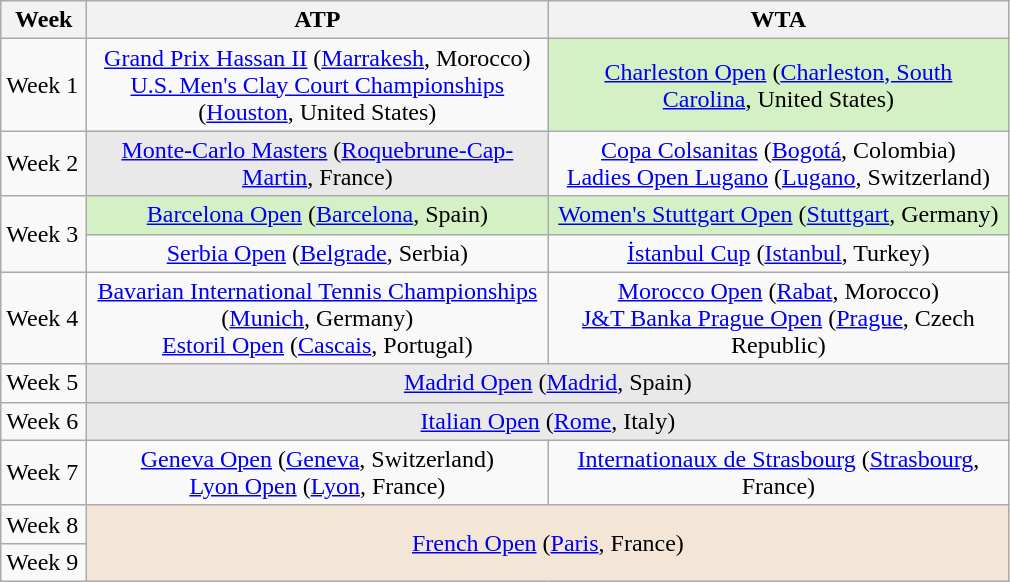<table class="wikitable">
<tr valign= bottom>
<th style="width:50px;">Week</th>
<th style="width:300px;">ATP</th>
<th style="width:300px;">WTA</th>
</tr>
<tr>
<td>Week 1</td>
<td style="text-align:center;"><a href='#'>Grand Prix Hassan II</a> (<a href='#'>Marrakesh</a>, Morocco)<br><a href='#'>U.S. Men's Clay Court Championships</a> (<a href='#'>Houston</a>, United States)</td>
<td bgcolor=#D4F1C5 style="text-align:center;"><a href='#'>Charleston Open</a> (<a href='#'>Charleston,&nbsp;South Carolina</a>, United States)</td>
</tr>
<tr>
<td>Week 2</td>
<td bgcolor=#E9E9E9 style="text-align:center;"><a href='#'>Monte-Carlo Masters</a> (<a href='#'>Roquebrune-Cap-Martin</a>, France)</td>
<td style="text-align:center;"><a href='#'>Copa Colsanitas</a> (<a href='#'>Bogotá</a>, Colombia)<br><a href='#'>Ladies Open Lugano</a> (<a href='#'>Lugano</a>, Switzerland)</td>
</tr>
<tr>
<td rowspan="2">Week 3</td>
<td bgcolor=#D4F1C5 style="text-align:center;"><a href='#'>Barcelona Open</a> (<a href='#'>Barcelona</a>, Spain)</td>
<td bgcolor=#D4F1C5 style="text-align: center;"><a href='#'>Women's Stuttgart Open</a> (<a href='#'>Stuttgart</a>, Germany)</td>
</tr>
<tr>
<td style="text-align:center;"><a href='#'>Serbia Open</a> (<a href='#'>Belgrade</a>, Serbia)</td>
<td style="text-align:center;"><a href='#'>İstanbul Cup</a> (<a href='#'>Istanbul</a>, Turkey)</td>
</tr>
<tr>
<td>Week 4</td>
<td style="text-align:center;"><a href='#'>Bavarian International Tennis Championships</a> (<a href='#'>Munich</a>, Germany)<br><a href='#'>Estoril Open</a> (<a href='#'>Cascais</a>, Portugal)</td>
<td style="text-align:center;"><a href='#'>Morocco Open</a> (<a href='#'>Rabat</a>, Morocco)<br><a href='#'>J&T Banka Prague Open</a> (<a href='#'>Prague</a>, Czech Republic)</td>
</tr>
<tr>
<td>Week 5</td>
<td bgcolor=#E9E9E9 colspan="2" style="text-align:center;"><a href='#'>Madrid Open</a> (<a href='#'>Madrid</a>, Spain)</td>
</tr>
<tr>
<td>Week 6</td>
<td bgcolor=#E9E9E9 colspan="2" style="text-align:center;"><a href='#'>Italian Open</a> (<a href='#'>Rome</a>, Italy)</td>
</tr>
<tr>
<td>Week 7</td>
<td style="text-align:center;"><a href='#'>Geneva Open</a> (<a href='#'>Geneva</a>, Switzerland)<br><a href='#'>Lyon Open</a> (<a href='#'>Lyon</a>, France)</td>
<td style="text-align:center;"><a href='#'>Internationaux de Strasbourg</a> (<a href='#'>Strasbourg</a>, France)</td>
</tr>
<tr>
<td>Week 8</td>
<td bgcolor=#F3E6D7 rowspan=2 colspan="2" style="text-align:center;"><a href='#'>French Open</a> (<a href='#'>Paris</a>, France)</td>
</tr>
<tr>
<td>Week 9</td>
</tr>
</table>
